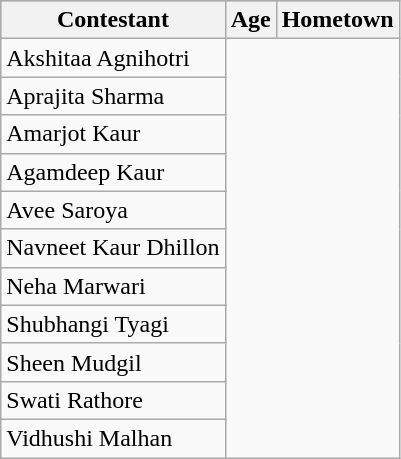<table class="sortable wikitable">
<tr style="background:#ccc;">
<th>Contestant</th>
<th>Age</th>
<th>Hometown</th>
</tr>
<tr>
<td>Akshitaa Agnihotri</td>
</tr>
<tr>
<td>Aprajita Sharma</td>
</tr>
<tr>
<td>Amarjot Kaur</td>
</tr>
<tr>
<td>Agamdeep Kaur</td>
</tr>
<tr>
<td>Avee Saroya</td>
</tr>
<tr>
<td>Navneet Kaur Dhillon</td>
</tr>
<tr>
<td>Neha Marwari</td>
</tr>
<tr>
<td>Shubhangi Tyagi</td>
</tr>
<tr>
<td>Sheen Mudgil</td>
</tr>
<tr>
<td>Swati Rathore</td>
</tr>
<tr>
<td>Vidhushi Malhan</td>
</tr>
</table>
